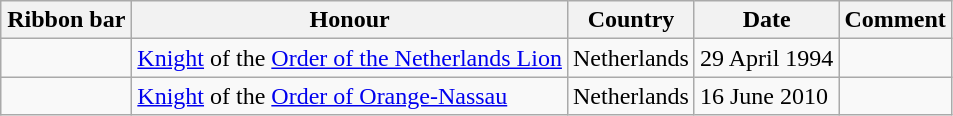<table class="wikitable">
<tr>
<th style="width:80px;">Ribbon bar</th>
<th>Honour</th>
<th>Country</th>
<th>Date</th>
<th>Comment</th>
</tr>
<tr>
<td></td>
<td><a href='#'>Knight</a> of the <a href='#'>Order of the Netherlands Lion</a></td>
<td>Netherlands</td>
<td>29 April 1994</td>
<td></td>
</tr>
<tr>
<td></td>
<td><a href='#'>Knight</a> of the <a href='#'>Order of Orange-Nassau</a></td>
<td>Netherlands</td>
<td>16 June 2010</td>
<td></td>
</tr>
</table>
